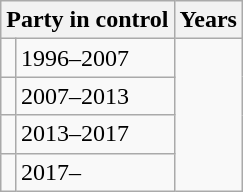<table class="wikitable">
<tr>
<th colspan="2">Party in control</th>
<th>Years</th>
</tr>
<tr>
<td></td>
<td>1996–2007</td>
</tr>
<tr>
<td></td>
<td>2007–2013</td>
</tr>
<tr>
<td></td>
<td>2013–2017</td>
</tr>
<tr>
<td></td>
<td>2017–</td>
</tr>
</table>
